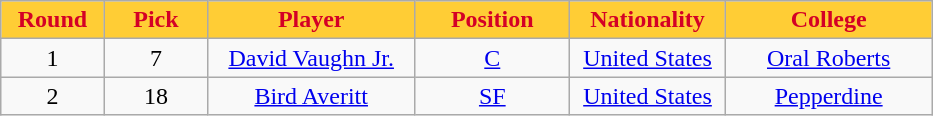<table class="wikitable sortable sortable">
<tr>
<th style="background:#ffcd35; color:#D40026" width="10%">Round</th>
<th style="background:#ffcd35; color:#D40026" width="10%">Pick</th>
<th style="background:#ffcd35; color:#D40026" width="20%">Player</th>
<th style="background:#ffcd35; color:#D40026" width="15%">Position</th>
<th style="background:#ffcd35; color:#D40026" width="15%">Nationality</th>
<th style="background:#ffcd35; color:#D40026" width="20%">College</th>
</tr>
<tr style="text-align: center">
<td>1</td>
<td>7</td>
<td><a href='#'>David Vaughn Jr.</a></td>
<td><a href='#'>C</a></td>
<td> <a href='#'>United States</a></td>
<td><a href='#'>Oral Roberts</a></td>
</tr>
<tr style="text-align: center">
<td>2</td>
<td>18</td>
<td><a href='#'>Bird Averitt</a></td>
<td><a href='#'>SF</a></td>
<td> <a href='#'>United States</a></td>
<td><a href='#'>Pepperdine</a></td>
</tr>
</table>
